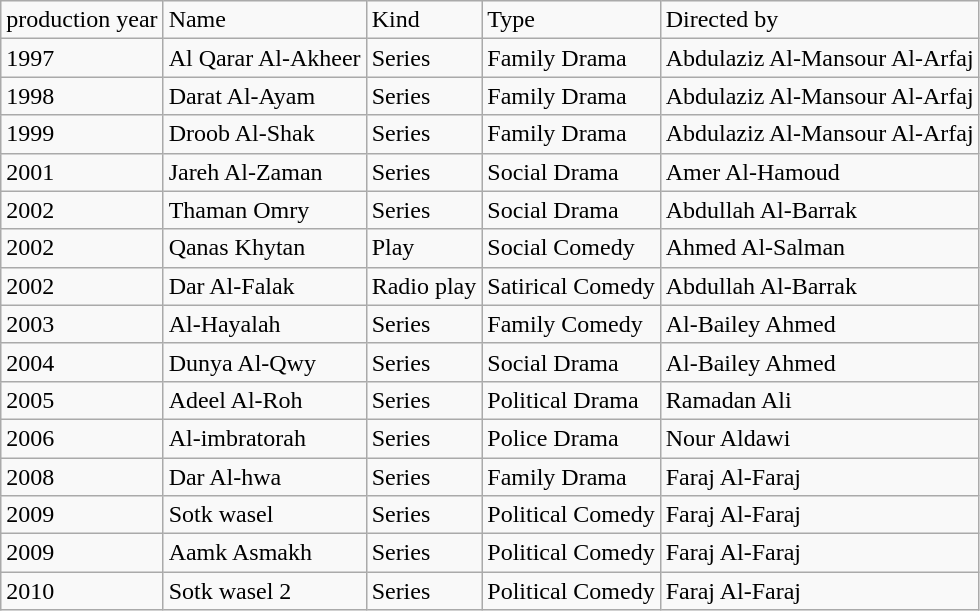<table class="wikitable">
<tr>
<td>production year</td>
<td>Name</td>
<td>Kind</td>
<td>Type</td>
<td>Directed by</td>
</tr>
<tr>
<td>1997</td>
<td>Al Qarar Al-Akheer</td>
<td>Series</td>
<td>Family Drama</td>
<td>Abdulaziz Al-Mansour Al-Arfaj</td>
</tr>
<tr>
<td>1998</td>
<td>Darat Al-Ayam</td>
<td>Series</td>
<td>Family Drama</td>
<td>Abdulaziz Al-Mansour Al-Arfaj</td>
</tr>
<tr>
<td>1999</td>
<td>Droob Al-Shak</td>
<td>Series</td>
<td>Family Drama</td>
<td>Abdulaziz Al-Mansour Al-Arfaj</td>
</tr>
<tr>
<td>2001</td>
<td>Jareh Al-Zaman</td>
<td>Series</td>
<td>Social Drama</td>
<td>Amer Al-Hamoud</td>
</tr>
<tr>
<td>2002</td>
<td>Thaman Omry</td>
<td>Series</td>
<td>Social Drama</td>
<td>Abdullah Al-Barrak</td>
</tr>
<tr>
<td>2002</td>
<td>Qanas Khytan</td>
<td>Play</td>
<td>Social Comedy</td>
<td>Ahmed Al-Salman</td>
</tr>
<tr>
<td>2002</td>
<td>Dar Al-Falak</td>
<td>Radio play</td>
<td>Satirical Comedy</td>
<td>Abdullah Al-Barrak</td>
</tr>
<tr>
<td>2003</td>
<td>Al-Hayalah</td>
<td>Series</td>
<td>Family Comedy</td>
<td>Al-Bailey Ahmed</td>
</tr>
<tr>
<td>2004</td>
<td>Dunya Al-Qwy</td>
<td>Series</td>
<td>Social Drama</td>
<td>Al-Bailey Ahmed</td>
</tr>
<tr>
<td>2005</td>
<td>Adeel Al-Roh</td>
<td>Series</td>
<td>Political Drama</td>
<td>Ramadan Ali</td>
</tr>
<tr>
<td>2006</td>
<td>Al-imbratorah</td>
<td>Series</td>
<td>Police Drama</td>
<td>Nour Aldawi</td>
</tr>
<tr>
<td>2008</td>
<td>Dar Al-hwa</td>
<td>Series</td>
<td>Family Drama</td>
<td>Faraj Al-Faraj</td>
</tr>
<tr>
<td>2009</td>
<td>Sotk wasel</td>
<td>Series</td>
<td>Political Comedy</td>
<td>Faraj Al-Faraj</td>
</tr>
<tr>
<td>2009</td>
<td>Aamk Asmakh</td>
<td>Series</td>
<td>Political Comedy</td>
<td>Faraj Al-Faraj</td>
</tr>
<tr>
<td>2010</td>
<td>Sotk wasel 2</td>
<td>Series</td>
<td>Political Comedy</td>
<td>Faraj Al-Faraj</td>
</tr>
</table>
